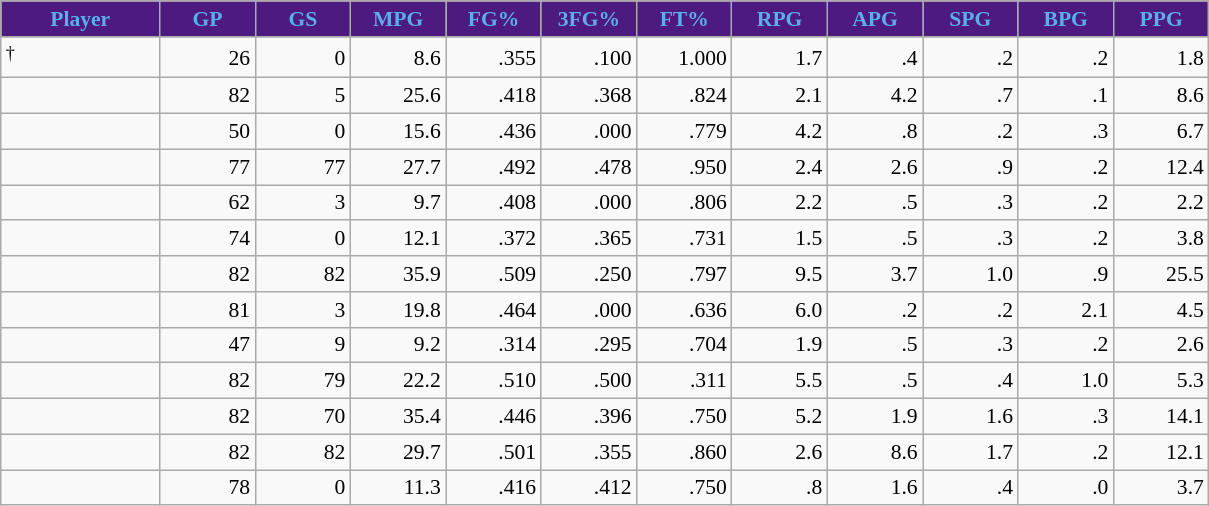<table class="wikitable sortable" style="text-align:right; font-size: 90%">
<tr>
<th style="background:#4D1A7F; color:#5DADEC" width="10%">Player</th>
<th style="background:#4D1A7F; color:#5DADEC" width="6%">GP</th>
<th style="background:#4D1A7F; color:#5DADEC" width="6%">GS</th>
<th style="background:#4D1A7F; color:#5DADEC" width="6%">MPG</th>
<th style="background:#4D1A7F; color:#5DADEC" width="6%">FG%</th>
<th style="background:#4D1A7F; color:#5DADEC" width="6%">3FG%</th>
<th style="background:#4D1A7F; color:#5DADEC" width="6%">FT%</th>
<th style="background:#4D1A7F; color:#5DADEC" width="6%">RPG</th>
<th style="background:#4D1A7F; color:#5DADEC" width="6%">APG</th>
<th style="background:#4D1A7F; color:#5DADEC" width="6%">SPG</th>
<th style="background:#4D1A7F; color:#5DADEC" width="6%">BPG</th>
<th style="background:#4D1A7F; color:#5DADEC" width="6%">PPG</th>
</tr>
<tr>
</tr>
<tr>
<td style="text-align:left;"><sup>†</sup></td>
<td>26</td>
<td>0</td>
<td>8.6</td>
<td>.355</td>
<td>.100</td>
<td>1.000</td>
<td>1.7</td>
<td>.4</td>
<td>.2</td>
<td>.2</td>
<td>1.8</td>
</tr>
<tr>
<td style="text-align:left;"></td>
<td>82</td>
<td>5</td>
<td>25.6</td>
<td>.418</td>
<td>.368</td>
<td>.824</td>
<td>2.1</td>
<td>4.2</td>
<td>.7</td>
<td>.1</td>
<td>8.6</td>
</tr>
<tr>
<td style="text-align:left;"></td>
<td>50</td>
<td>0</td>
<td>15.6</td>
<td>.436</td>
<td>.000</td>
<td>.779</td>
<td>4.2</td>
<td>.8</td>
<td>.2</td>
<td>.3</td>
<td>6.7</td>
</tr>
<tr>
<td style="text-align:left;"></td>
<td>77</td>
<td>77</td>
<td>27.7</td>
<td>.492</td>
<td>.478</td>
<td>.950</td>
<td>2.4</td>
<td>2.6</td>
<td>.9</td>
<td>.2</td>
<td>12.4</td>
</tr>
<tr>
<td style="text-align:left;"></td>
<td>62</td>
<td>3</td>
<td>9.7</td>
<td>.408</td>
<td>.000</td>
<td>.806</td>
<td>2.2</td>
<td>.5</td>
<td>.3</td>
<td>.2</td>
<td>2.2</td>
</tr>
<tr>
<td style="text-align:left;"></td>
<td>74</td>
<td>0</td>
<td>12.1</td>
<td>.372</td>
<td>.365</td>
<td>.731</td>
<td>1.5</td>
<td>.5</td>
<td>.3</td>
<td>.2</td>
<td>3.8</td>
</tr>
<tr>
<td style="text-align:left;"></td>
<td>82</td>
<td>82</td>
<td>35.9</td>
<td>.509</td>
<td>.250</td>
<td>.797</td>
<td>9.5</td>
<td>3.7</td>
<td>1.0</td>
<td>.9</td>
<td>25.5</td>
</tr>
<tr>
<td style="text-align:left;"></td>
<td>81</td>
<td>3</td>
<td>19.8</td>
<td>.464</td>
<td>.000</td>
<td>.636</td>
<td>6.0</td>
<td>.2</td>
<td>.2</td>
<td>2.1</td>
<td>4.5</td>
</tr>
<tr>
<td style="text-align:left;"></td>
<td>47</td>
<td>9</td>
<td>9.2</td>
<td>.314</td>
<td>.295</td>
<td>.704</td>
<td>1.9</td>
<td>.5</td>
<td>.3</td>
<td>.2</td>
<td>2.6</td>
</tr>
<tr>
<td style="text-align:left;"></td>
<td>82</td>
<td>79</td>
<td>22.2</td>
<td>.510</td>
<td>.500</td>
<td>.311</td>
<td>5.5</td>
<td>.5</td>
<td>.4</td>
<td>1.0</td>
<td>5.3</td>
</tr>
<tr>
<td style="text-align:left;"></td>
<td>82</td>
<td>70</td>
<td>35.4</td>
<td>.446</td>
<td>.396</td>
<td>.750</td>
<td>5.2</td>
<td>1.9</td>
<td>1.6</td>
<td>.3</td>
<td>14.1</td>
</tr>
<tr>
<td style="text-align:left;"></td>
<td>82</td>
<td>82</td>
<td>29.7</td>
<td>.501</td>
<td>.355</td>
<td>.860</td>
<td>2.6</td>
<td>8.6</td>
<td>1.7</td>
<td>.2</td>
<td>12.1</td>
</tr>
<tr>
<td style="text-align:left;"></td>
<td>78</td>
<td>0</td>
<td>11.3</td>
<td>.416</td>
<td>.412</td>
<td>.750</td>
<td>.8</td>
<td>1.6</td>
<td>.4</td>
<td>.0</td>
<td>3.7</td>
</tr>
</table>
